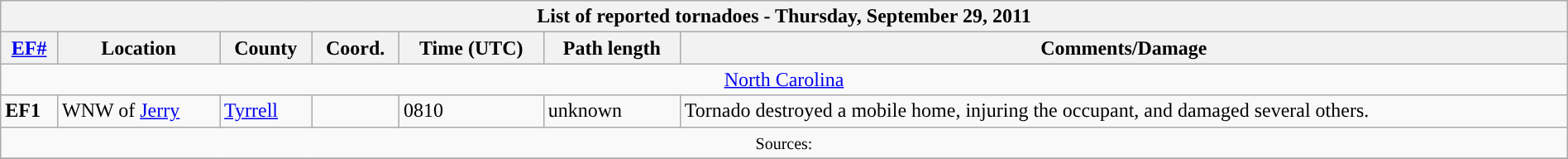<table class="wikitable collapsible" width="100%">
<tr>
<th colspan="7">List of reported tornadoes - Thursday, September 29, 2011</th>
</tr>
<tr>
<th><a href='#'>EF#</a></th>
<th>Location</th>
<th>County</th>
<th>Coord.</th>
<th>Time (UTC)</th>
<th>Path length</th>
<th>Comments/Damage</th>
</tr>
<tr>
<td colspan="7" align=center><a href='#'>North Carolina</a></td>
</tr>
<tr>
<td><strong>EF1</strong></td>
<td>WNW of <a href='#'>Jerry</a></td>
<td><a href='#'>Tyrrell</a></td>
<td></td>
<td>0810</td>
<td>unknown</td>
<td>Tornado destroyed a mobile home, injuring the occupant, and damaged several others.</td>
</tr>
<tr>
<td colspan="7" align=center><small>Sources: </small></td>
</tr>
<tr>
</tr>
</table>
